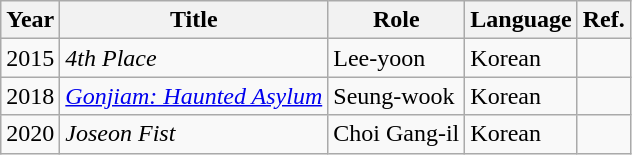<table class="wikitable">
<tr>
<th>Year</th>
<th>Title</th>
<th>Role</th>
<th>Language</th>
<th>Ref.</th>
</tr>
<tr>
<td>2015</td>
<td><em>4th Place</em></td>
<td>Lee-yoon</td>
<td>Korean</td>
<td></td>
</tr>
<tr>
<td>2018</td>
<td><em><a href='#'>Gonjiam: Haunted Asylum</a></em></td>
<td>Seung-wook</td>
<td>Korean</td>
<td></td>
</tr>
<tr>
<td>2020</td>
<td><em>Joseon Fist</em></td>
<td>Choi Gang-il</td>
<td>Korean</td>
<td></td>
</tr>
</table>
